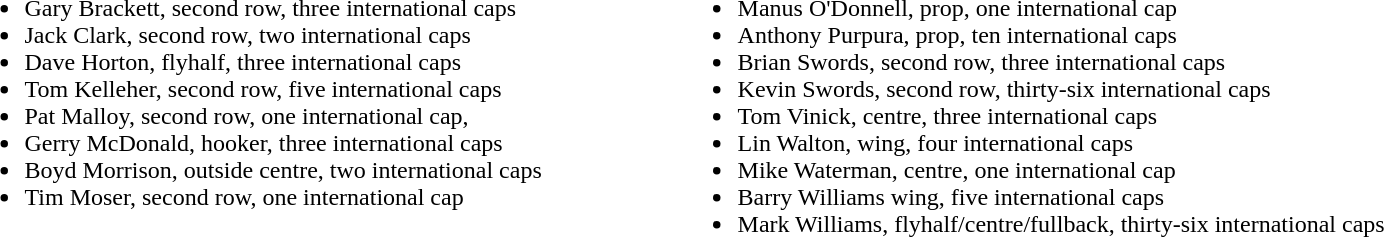<table>
<tr ---->
<td width="50%" valign="top"><br><ul><li>Gary Brackett, second row, three international caps</li><li>Jack Clark, second row, two international caps</li><li>Dave Horton, flyhalf, three international caps</li><li>Tom Kelleher, second row, five international caps</li><li>Pat Malloy, second row, one international cap,</li><li>Gerry McDonald, hooker, three international caps</li><li>Boyd Morrison, outside centre, two international caps</li><li>Tim Moser, second row, one international cap</li></ul></td>
<td valign="top" width="50%"><br><ul><li>Manus O'Donnell, prop, one international cap</li><li>Anthony Purpura, prop, ten international caps</li><li>Brian Swords, second row, three international caps</li><li>Kevin Swords, second row, thirty-six international caps</li><li>Tom Vinick, centre, three international caps</li><li>Lin Walton, wing, four international caps</li><li>Mike Waterman, centre, one international cap</li><li>Barry Williams wing, five international caps</li><li>Mark Williams, flyhalf/centre/fullback, thirty-six international caps</li></ul></td>
</tr>
</table>
